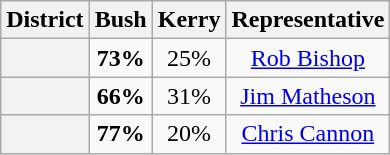<table class=wikitable>
<tr>
<th>District</th>
<th>Bush</th>
<th>Kerry</th>
<th>Representative</th>
</tr>
<tr align=center>
<th></th>
<td><strong>73%</strong></td>
<td>25%</td>
<td><a href='#'>Rob Bishop</a></td>
</tr>
<tr align=center>
<th></th>
<td><strong>66%</strong></td>
<td>31%</td>
<td><a href='#'>Jim Matheson</a></td>
</tr>
<tr align=center>
<th></th>
<td><strong>77%</strong></td>
<td>20%</td>
<td><a href='#'>Chris Cannon</a></td>
</tr>
</table>
